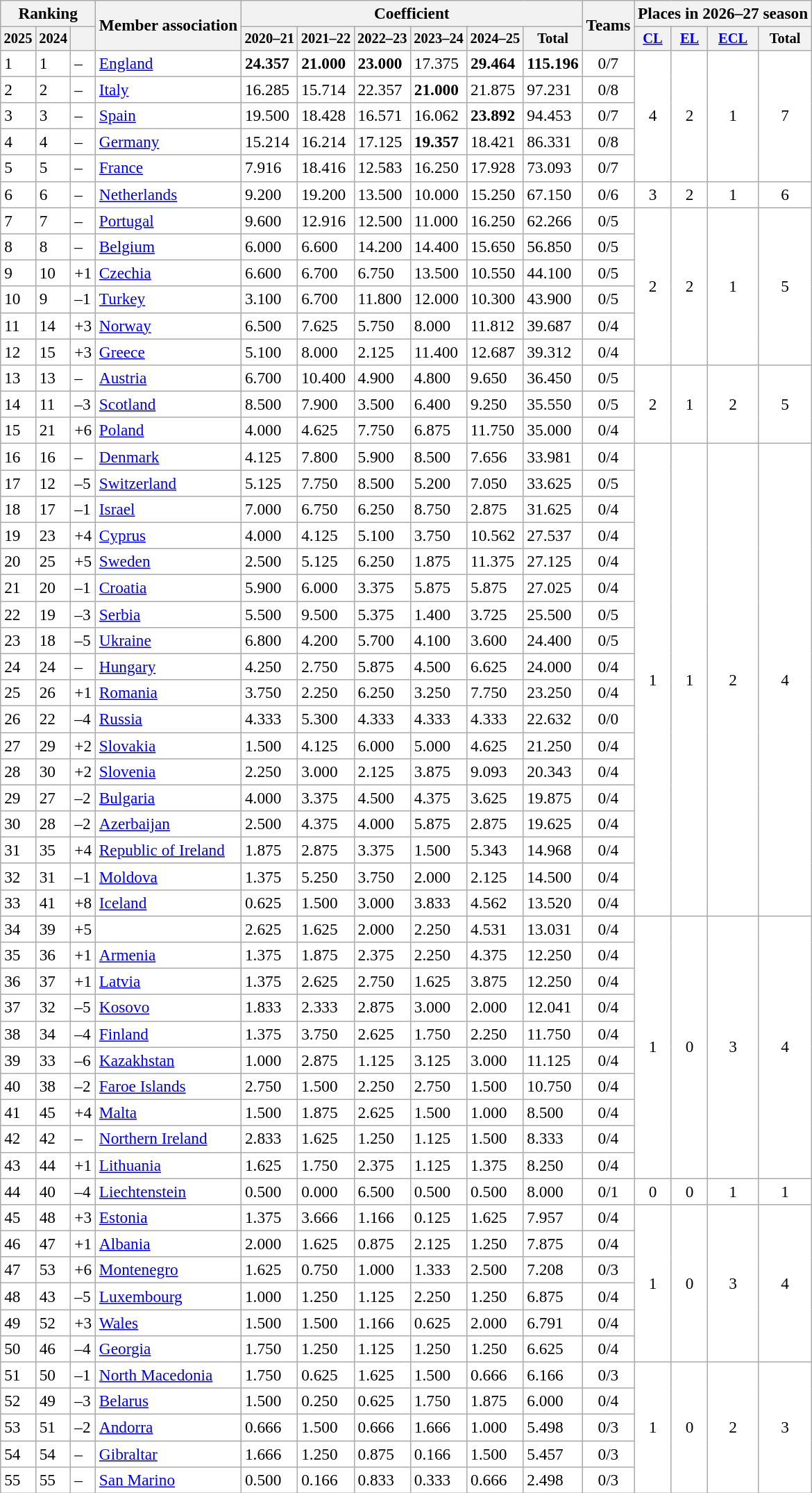<table class="wikitable sortable" style="font-size: 97%">
<tr>
<th colspan="3">Ranking</th>
<th rowspan="2">Member association<br></th>
<th colspan="6">Coefficient</th>
<th rowspan="2">Teams</th>
<th colspan="4">Places in 2026–27 season</th>
</tr>
<tr style="font-size: 88%;">
<th>2025</th>
<th>2024</th>
<th data-sort-type="number"></th>
<th>2020–21</th>
<th>2021–22</th>
<th>2022–23</th>
<th>2023–24</th>
<th>2024–25</th>
<th>Total</th>
<th><a href='#'>CL</a></th>
<th><a href='#'>EL</a></th>
<th><a href='#'>ECL</a></th>
<th>Total</th>
</tr>
<tr bgcolor=#FFFFFF>
<td>1</td>
<td>1</td>
<td> –</td>
<td> <a href='#'>England</a> </td>
<td><strong>24.357</strong></td>
<td><strong>21.000</strong></td>
<td><strong>23.000</strong></td>
<td>17.375</td>
<td><strong>29.464</strong></td>
<td><strong>115.196</strong></td>
<td align="center">0/7</td>
<td rowspan="5" align="center" bgcolor="#FFFFFF">4</td>
<td rowspan="5" align="center" bgcolor="#FFFFFF">2</td>
<td rowspan="5" align="center" bgcolor="#FFFFFF">1</td>
<td rowspan="5" align="center" bgcolor="#FFFFFF">7</td>
</tr>
<tr bgcolor=#FFFFFF>
<td>2</td>
<td>2</td>
<td> –</td>
<td> <a href='#'>Italy</a> </td>
<td>16.285</td>
<td>15.714</td>
<td>22.357</td>
<td><strong>21.000</strong></td>
<td>21.875</td>
<td>97.231</td>
<td align="center">0/8</td>
</tr>
<tr bgcolor=#FFFFFF>
<td>3</td>
<td>3</td>
<td> –</td>
<td> <a href='#'>Spain</a> </td>
<td>19.500</td>
<td>18.428</td>
<td>16.571</td>
<td>16.062</td>
<td><strong>23.892</strong></td>
<td>94.453</td>
<td align="center">0/7</td>
</tr>
<tr bgcolor=#FFFFFF>
<td>4</td>
<td>4</td>
<td> –</td>
<td> <a href='#'>Germany</a> </td>
<td>15.214</td>
<td>16.214</td>
<td>17.125</td>
<td><strong>19.357</strong></td>
<td>18.421</td>
<td>86.331</td>
<td align="center">0/8</td>
</tr>
<tr bgcolor=#FFFFFF>
<td>5</td>
<td>5</td>
<td> –</td>
<td> <a href='#'>France</a> </td>
<td>7.916</td>
<td>18.416</td>
<td>12.583</td>
<td>16.250</td>
<td>17.928</td>
<td>73.093</td>
<td align="center">0/7</td>
</tr>
<tr bgcolor=#FFFFFF>
<td>6</td>
<td>6</td>
<td> –</td>
<td> <a href='#'>Netherlands</a> </td>
<td>9.200</td>
<td>19.200</td>
<td>13.500</td>
<td>10.000</td>
<td>15.250</td>
<td>67.150</td>
<td align="center">0/6</td>
<td rowspan="1" align="center" bgcolor="#FFFFFF">3</td>
<td rowspan="1" align="center" bgcolor="#FFFFFF">2</td>
<td rowspan="1" align="center" bgcolor="#FFFFFF">1</td>
<td rowspan="1" align="center" bgcolor="#FFFFFF">6</td>
</tr>
<tr bgcolor=#FFFFFF>
<td>7</td>
<td>7</td>
<td> –</td>
<td> <a href='#'>Portugal</a> </td>
<td>9.600</td>
<td>12.916</td>
<td>12.500</td>
<td>11.000</td>
<td>16.250</td>
<td>62.266</td>
<td align="center">0/5</td>
<td rowspan="6" align="center" bgcolor="#FFFFFF">2</td>
<td rowspan="6" align="center" bgcolor="#FFFFFF">2</td>
<td rowspan="6" align="center" bgcolor="#FFFFFF">1</td>
<td rowspan="6" align="center" bgcolor="#FFFFFF">5</td>
</tr>
<tr bgcolor=#FFFFFF>
<td>8</td>
<td>8</td>
<td> –</td>
<td> <a href='#'>Belgium</a> </td>
<td>6.000</td>
<td>6.600</td>
<td>14.200</td>
<td>14.400</td>
<td>15.650</td>
<td>56.850</td>
<td align="center">0/5</td>
</tr>
<tr bgcolor=#FFFFFF>
<td>9</td>
<td>10</td>
<td> +1</td>
<td> <a href='#'>Czechia</a> </td>
<td>6.600</td>
<td>6.700</td>
<td>6.750</td>
<td>13.500</td>
<td>10.550</td>
<td>44.100</td>
<td align="center">0/5</td>
</tr>
<tr bgcolor=#FFFFFF>
<td>10</td>
<td>9</td>
<td> –1</td>
<td> <a href='#'>Turkey</a> </td>
<td>3.100</td>
<td>6.700</td>
<td>11.800</td>
<td>12.000</td>
<td>10.300</td>
<td>43.900</td>
<td align="center">0/5</td>
</tr>
<tr bgcolor=#FFFFFF>
<td>11</td>
<td>14</td>
<td> +3</td>
<td> <a href='#'>Norway</a> </td>
<td>6.500</td>
<td>7.625</td>
<td>5.750</td>
<td>8.000</td>
<td>11.812</td>
<td>39.687</td>
<td align="center">0/4</td>
</tr>
<tr bgcolor=#FFFFFF>
<td>12</td>
<td>15</td>
<td> +3</td>
<td> <a href='#'>Greece</a> </td>
<td>5.100</td>
<td>8.000</td>
<td>2.125</td>
<td>11.400</td>
<td>12.687</td>
<td>39.312</td>
<td align="center">0/4</td>
</tr>
<tr bgcolor=#FFFFFF>
<td>13</td>
<td>13</td>
<td> –</td>
<td> <a href='#'>Austria</a> </td>
<td>6.700</td>
<td>10.400</td>
<td>4.900</td>
<td>4.800</td>
<td>9.650</td>
<td>36.450</td>
<td align="center">0/5</td>
<td rowspan="3" align="center" bgcolor="#FFFFFF">2</td>
<td rowspan="3" align="center" bgcolor="#FFFFFF">1</td>
<td rowspan="3" align="center" bgcolor="#FFFFFF">2</td>
<td rowspan="3" align="center" bgcolor="#FFFFFF">5</td>
</tr>
<tr bgcolor=#FFFFFF>
<td>14</td>
<td>11</td>
<td> –3</td>
<td> <a href='#'>Scotland</a> </td>
<td>8.500</td>
<td>7.900</td>
<td>3.500</td>
<td>6.400</td>
<td>9.250</td>
<td>35.550</td>
<td align="center">0/5</td>
</tr>
<tr bgcolor=#FFFFFF>
<td>15</td>
<td>21</td>
<td> +6</td>
<td> <a href='#'>Poland</a> </td>
<td>4.000</td>
<td>4.625</td>
<td>7.750</td>
<td>6.875</td>
<td>11.750</td>
<td>35.000</td>
<td align="center">0/4</td>
</tr>
<tr bgcolor=#FFFFFF>
<td>16</td>
<td>16</td>
<td> –</td>
<td> <a href='#'>Denmark</a> </td>
<td>4.125</td>
<td>7.800</td>
<td>5.900</td>
<td>8.500</td>
<td>7.656</td>
<td>33.981</td>
<td align="center">0/4</td>
<td rowspan="18" align="center" bgcolor="#FFFFFF">1</td>
<td rowspan="18" align="center" bgcolor="#FFFFFF">1</td>
<td rowspan="18" align="center" bgcolor="#FFFFFF">2</td>
<td rowspan="18" align="center" bgcolor="#FFFFFF">4</td>
</tr>
<tr bgcolor=#FFFFFF>
<td>17</td>
<td>12</td>
<td> –5</td>
<td> <a href='#'>Switzerland</a> </td>
<td>5.125</td>
<td>7.750</td>
<td>8.500</td>
<td>5.200</td>
<td>7.050</td>
<td>33.625</td>
<td align="center">0/5</td>
</tr>
<tr bgcolor=#FFFFFF>
<td>18</td>
<td>17</td>
<td> –1</td>
<td> <a href='#'>Israel</a> </td>
<td>7.000</td>
<td>6.750</td>
<td>6.250</td>
<td>8.750</td>
<td>2.875</td>
<td>31.625</td>
<td align="center">0/4</td>
</tr>
<tr bgcolor=#FFFFFF>
<td>19</td>
<td>23</td>
<td> +4</td>
<td> <a href='#'>Cyprus</a> </td>
<td>4.000</td>
<td>4.125</td>
<td>5.100</td>
<td>3.750</td>
<td>10.562</td>
<td>27.537</td>
<td align="center">0/4</td>
</tr>
<tr bgcolor=#FFFFFF>
<td>20</td>
<td>25</td>
<td> +5</td>
<td> <a href='#'>Sweden</a> </td>
<td>2.500</td>
<td>5.125</td>
<td>6.250</td>
<td>1.875</td>
<td>11.375</td>
<td>27.125</td>
<td align="center">0/4</td>
</tr>
<tr bgcolor=#FFFFFF>
<td>21</td>
<td>20</td>
<td> –1</td>
<td> <a href='#'>Croatia</a> </td>
<td>5.900</td>
<td>6.000</td>
<td>3.375</td>
<td>5.875</td>
<td>5.875</td>
<td>27.025</td>
<td align=center>0/4</td>
</tr>
<tr bgcolor=#FFFFFF>
<td>22</td>
<td>19</td>
<td> –3</td>
<td> <a href='#'>Serbia</a> </td>
<td>5.500</td>
<td>9.500</td>
<td>5.375</td>
<td>1.400</td>
<td>3.725</td>
<td>25.500</td>
<td align=center>0/5</td>
</tr>
<tr bgcolor=#FFFFFF>
<td>23</td>
<td>18</td>
<td> –5</td>
<td> <a href='#'>Ukraine</a> </td>
<td>6.800</td>
<td>4.200</td>
<td>5.700</td>
<td>4.100</td>
<td>3.600</td>
<td>24.400</td>
<td align=center>0/5</td>
</tr>
<tr bgcolor=#FFFFFF>
<td>24</td>
<td>24</td>
<td> –</td>
<td> <a href='#'>Hungary</a> </td>
<td>4.250</td>
<td>2.750</td>
<td>5.875</td>
<td>4.500</td>
<td>6.625</td>
<td>24.000</td>
<td align="center">0/4</td>
</tr>
<tr bgcolor=#FFFFFF>
<td>25</td>
<td>26</td>
<td> +1</td>
<td> <a href='#'>Romania</a> </td>
<td>3.750</td>
<td>2.250</td>
<td>6.250</td>
<td>3.250</td>
<td>7.750</td>
<td>23.250</td>
<td align="center">0/4</td>
</tr>
<tr bgcolor=#FFFFFF>
<td>26</td>
<td>22</td>
<td> –4</td>
<td> <a href='#'>Russia</a> </td>
<td>4.333</td>
<td>5.300</td>
<td>4.333</td>
<td>4.333</td>
<td>4.333</td>
<td>22.632</td>
<td align="center">0/0</td>
</tr>
<tr bgcolor=#FFFFFF>
<td>27</td>
<td>29</td>
<td> +2</td>
<td> <a href='#'>Slovakia</a> </td>
<td>1.500</td>
<td>4.125</td>
<td>6.000</td>
<td>5.000</td>
<td>4.625</td>
<td>21.250</td>
<td align="center">0/4</td>
</tr>
<tr bgcolor=#FFFFFF>
<td>28</td>
<td>30</td>
<td> +2</td>
<td> <a href='#'>Slovenia</a> </td>
<td>2.250</td>
<td>3.000</td>
<td>2.125</td>
<td>3.875</td>
<td>9.093</td>
<td>20.343</td>
<td align="center">0/4</td>
</tr>
<tr bgcolor=#FFFFFF>
<td>29</td>
<td>27</td>
<td> –2</td>
<td> <a href='#'>Bulgaria</a> </td>
<td>4.000</td>
<td>3.375</td>
<td>4.500</td>
<td>4.375</td>
<td>3.625</td>
<td>19.875</td>
<td align="center">0/4</td>
</tr>
<tr bgcolor=#FFFFFF>
<td>30</td>
<td>28</td>
<td> –2</td>
<td> <a href='#'>Azerbaijan</a> </td>
<td>2.500</td>
<td>4.375</td>
<td>4.000</td>
<td>5.875</td>
<td>2.875</td>
<td>19.625</td>
<td align="center">0/4</td>
</tr>
<tr bgcolor=#FFFFFF>
<td>31</td>
<td>35</td>
<td> +4</td>
<td> <a href='#'>Republic of Ireland</a> </td>
<td>1.875</td>
<td>2.875</td>
<td>3.375</td>
<td>1.500</td>
<td>5.343</td>
<td>14.968</td>
<td align="center">0/4</td>
</tr>
<tr bgcolor=#FFFFFF>
<td>32</td>
<td>31</td>
<td> –1</td>
<td> <a href='#'>Moldova</a> </td>
<td>1.375</td>
<td>5.250</td>
<td>3.750</td>
<td>2.000</td>
<td>2.125</td>
<td>14.500</td>
<td align="center">0/4</td>
</tr>
<tr bgcolor=#FFFFFF>
<td>33</td>
<td>41</td>
<td> +8</td>
<td> <a href='#'>Iceland</a> </td>
<td>0.625</td>
<td>1.500</td>
<td>3.000</td>
<td>3.833</td>
<td>4.562</td>
<td>13.520</td>
<td align="center">0/4</td>
</tr>
<tr bgcolor=FFFFFF>
<td>34</td>
<td>39</td>
<td> +5</td>
<td></td>
<td>2.625</td>
<td>1.625</td>
<td>2.000</td>
<td>2.250</td>
<td>4.531</td>
<td>13.031</td>
<td align="center">0/4</td>
<td rowspan="10" align="center" bgcolor="#FFFFFF">1</td>
<td rowspan="10" align="center" bgcolor="#FFFFFF">0</td>
<td rowspan="10" align="center" bgcolor="#FFFFFF">3</td>
<td rowspan="10" align="center" bgcolor="#FFFFFF">4</td>
</tr>
<tr bgcolor=#FFFFFF>
<td>35</td>
<td>36</td>
<td> +1</td>
<td> <a href='#'>Armenia</a> </td>
<td>1.375</td>
<td>1.875</td>
<td>2.375</td>
<td>2.250</td>
<td>4.375</td>
<td>12.250</td>
<td align="center">0/4</td>
</tr>
<tr bgcolor=#FFFFFF>
<td>36</td>
<td>37</td>
<td> +1</td>
<td> <a href='#'>Latvia</a> </td>
<td>1.375</td>
<td>2.625</td>
<td>2.750</td>
<td>1.625</td>
<td>3.875</td>
<td>12.250</td>
<td align="center">0/4</td>
</tr>
<tr bgcolor=#FFFFFF>
<td>37</td>
<td>32</td>
<td> –5</td>
<td> <a href='#'>Kosovo</a> </td>
<td>1.833</td>
<td>2.333</td>
<td>2.875</td>
<td>3.000</td>
<td>2.000</td>
<td>12.041</td>
<td align="center">0/4</td>
</tr>
<tr bgcolor=#FFFFFF>
<td>38</td>
<td>34</td>
<td> –4</td>
<td> <a href='#'>Finland</a> </td>
<td>1.375</td>
<td>3.750</td>
<td>2.625</td>
<td>1.750</td>
<td>2.250</td>
<td>11.750</td>
<td align="center">0/4</td>
</tr>
<tr bgcolor=#FFFFFF>
<td>39</td>
<td>33</td>
<td> –6</td>
<td> <a href='#'>Kazakhstan</a> </td>
<td>1.000</td>
<td>2.875</td>
<td>1.125</td>
<td>3.125</td>
<td>3.000</td>
<td>11.125</td>
<td align="center">0/4</td>
</tr>
<tr bgcolor=#FFFFFF>
<td>40</td>
<td>38</td>
<td> –2</td>
<td> <a href='#'>Faroe Islands</a> </td>
<td>2.750</td>
<td>1.500</td>
<td>2.250</td>
<td>2.750</td>
<td>1.500</td>
<td>10.750</td>
<td align="center">0/4</td>
</tr>
<tr bgcolor=#FFFFFF>
<td>41</td>
<td>45</td>
<td> +4</td>
<td> <a href='#'>Malta</a> </td>
<td>1.500</td>
<td>1.875</td>
<td>2.625</td>
<td>1.500</td>
<td>1.000</td>
<td>8.500</td>
<td align="center">0/4</td>
</tr>
<tr bgcolor=#FFFFFF>
<td>42</td>
<td>42</td>
<td> –</td>
<td> <a href='#'>Northern Ireland</a> </td>
<td>2.833</td>
<td>1.625</td>
<td>1.250</td>
<td>1.125</td>
<td>1.500</td>
<td>8.333</td>
<td align="center">0/4</td>
</tr>
<tr bgcolor=#FFFFFF>
<td>43</td>
<td>44</td>
<td> +1</td>
<td> <a href='#'>Lithuania</a> </td>
<td>1.625</td>
<td>1.750</td>
<td>2.375</td>
<td>1.125</td>
<td>1.375</td>
<td>8.250</td>
<td align="center">0/4</td>
</tr>
<tr bgcolor=#FFFFFF>
<td>44</td>
<td>40</td>
<td> –4</td>
<td> <a href='#'>Liechtenstein</a> </td>
<td>0.500</td>
<td>0.000</td>
<td>6.500</td>
<td>0.500</td>
<td>0.500</td>
<td>8.000</td>
<td align="center">0/1</td>
<td rowspan="1" align="center" bgcolor="#FFFFFF">0</td>
<td rowspan="1" align="center" bgcolor="#FFFFFF">0</td>
<td rowspan="1" align="center" bgcolor="#FFFFFF">1</td>
<td rowspan="1" align="center" bgcolor="#FFFFFF">1</td>
</tr>
<tr bgcolor=#FFFFFF>
<td>45</td>
<td>48</td>
<td> +3</td>
<td> <a href='#'>Estonia</a> </td>
<td>1.375</td>
<td>3.666</td>
<td>1.166</td>
<td>0.125</td>
<td>1.625</td>
<td>7.957</td>
<td align="center">0/4</td>
<td rowspan="6" align="center" bgcolor="#FFFFFF">1</td>
<td rowspan="6" align="center" bgcolor="#FFFFFF">0</td>
<td rowspan="6" align="center" bgcolor="#FFFFFF">3</td>
<td rowspan="6" align="center" bgcolor="#FFFFFF">4</td>
</tr>
<tr bgcolor=#FFFFFF>
<td>46</td>
<td>47</td>
<td> +1</td>
<td> <a href='#'>Albania</a> </td>
<td>2.000</td>
<td>1.625</td>
<td>0.875</td>
<td>2.125</td>
<td>1.250</td>
<td>7.875</td>
<td align="center">0/4</td>
</tr>
<tr bgcolor=#FFFFFF>
<td>47</td>
<td>53</td>
<td> +6</td>
<td> <a href='#'>Montenegro</a> </td>
<td>1.625</td>
<td>0.750</td>
<td>1.000</td>
<td>1.333</td>
<td>2.500</td>
<td>7.208</td>
<td align="center">0/3</td>
</tr>
<tr bgcolor=#FFFFFF>
<td>48</td>
<td>43</td>
<td> –5</td>
<td> <a href='#'>Luxembourg</a> </td>
<td>1.000</td>
<td>1.250</td>
<td>1.125</td>
<td>2.250</td>
<td>1.250</td>
<td>6.875</td>
<td align="center">0/4</td>
</tr>
<tr bgcolor=#FFFFFF>
<td>49</td>
<td>52</td>
<td> +3</td>
<td> <a href='#'>Wales</a> </td>
<td>1.500</td>
<td>1.500</td>
<td>1.166</td>
<td>0.625</td>
<td>2.000</td>
<td>6.791</td>
<td align="center">0/4</td>
</tr>
<tr bgcolor=#FFFFFF>
<td>50</td>
<td>46</td>
<td> –4</td>
<td> <a href='#'>Georgia</a> </td>
<td>1.750</td>
<td>1.250</td>
<td>1.125</td>
<td>1.250</td>
<td>1.250</td>
<td>6.625</td>
<td align="center">0/4</td>
</tr>
<tr bgcolor=#FFFFFF>
<td>51</td>
<td>50</td>
<td> –1</td>
<td> <a href='#'>North Macedonia</a> </td>
<td>1.750</td>
<td>0.625</td>
<td>1.625</td>
<td>1.500</td>
<td>0.666</td>
<td>6.166</td>
<td align="center">0/3</td>
<td rowspan="5" align="center" bgcolor="#FFFFFF">1</td>
<td rowspan="5" align="center" bgcolor="#FFFFFF">0</td>
<td rowspan="5" align="center" bgcolor="#FFFFFF">2</td>
<td rowspan="5" align="center" bgcolor="#FFFFFF">3</td>
</tr>
<tr bgcolor=#FFFFFF>
<td>52</td>
<td>49</td>
<td> –3</td>
<td> <a href='#'>Belarus</a> </td>
<td>1.500</td>
<td>0.250</td>
<td>0.625</td>
<td>1.750</td>
<td>1.875</td>
<td>6.000</td>
<td align="center">0/4</td>
</tr>
<tr bgcolor=#FFFFFF>
<td>53</td>
<td>51</td>
<td> –2</td>
<td> <a href='#'>Andorra</a> </td>
<td>0.666</td>
<td>1.500</td>
<td>0.666</td>
<td>1.666</td>
<td>1.000</td>
<td>5.498</td>
<td align="center">0/3</td>
</tr>
<tr bgcolor=#FFFFFF>
<td>54</td>
<td>54</td>
<td> –</td>
<td> <a href='#'>Gibraltar</a> </td>
<td>1.666</td>
<td>1.250</td>
<td>0.875</td>
<td>0.166</td>
<td>1.500</td>
<td>5.457</td>
<td align="center">0/3</td>
</tr>
<tr bgcolor=#FFFFFF>
<td>55</td>
<td>55</td>
<td> –</td>
<td> <a href='#'>San Marino</a> </td>
<td>0.500</td>
<td>0.166</td>
<td>0.833</td>
<td>0.333</td>
<td>0.666</td>
<td>2.498</td>
<td align="center">0/3</td>
</tr>
</table>
